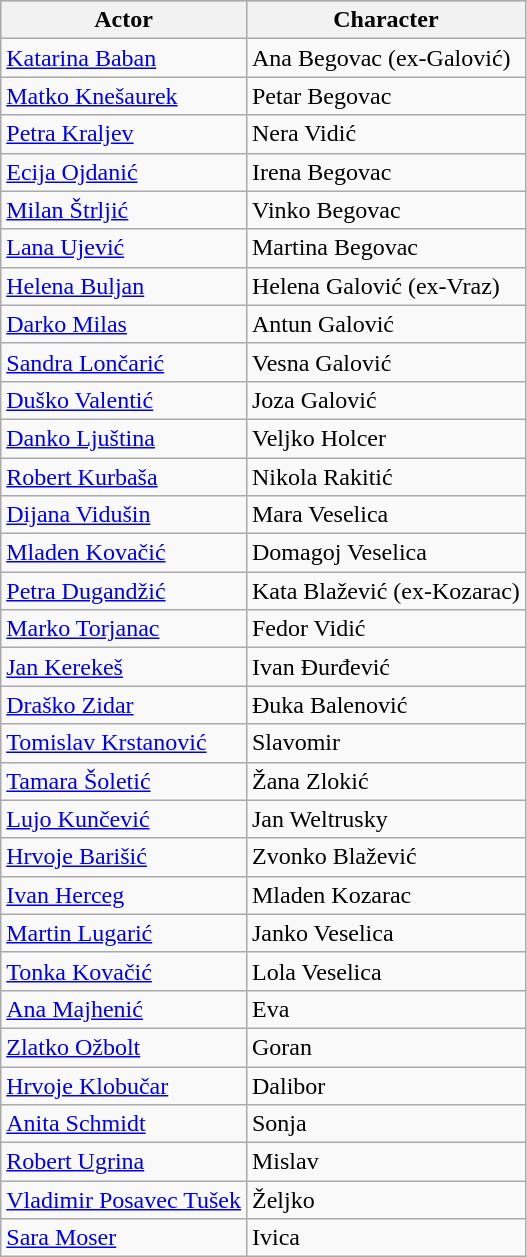<table class="wikitable sortable">
<tr bgcolor="#CCCCCC">
<th>Actor</th>
<th>Character</th>
</tr>
<tr>
<td><a href='#'>Katarina Baban</a></td>
<td>Ana Begovac (ex-Galović)</td>
</tr>
<tr>
<td><a href='#'>Matko Knešaurek</a></td>
<td>Petar Begovac</td>
</tr>
<tr>
<td><a href='#'>Petra Kraljev</a></td>
<td>Nera Vidić</td>
</tr>
<tr>
<td><a href='#'>Ecija Ojdanić</a></td>
<td>Irena Begovac</td>
</tr>
<tr>
<td><a href='#'>Milan Štrljić</a></td>
<td>Vinko Begovac</td>
</tr>
<tr>
<td><a href='#'>Lana Ujević</a></td>
<td>Martina Begovac</td>
</tr>
<tr>
<td><a href='#'>Helena Buljan</a></td>
<td>Helena Galović (ex-Vraz)</td>
</tr>
<tr>
<td><a href='#'>Darko Milas</a></td>
<td>Antun Galović</td>
</tr>
<tr>
<td><a href='#'>Sandra Lončarić</a></td>
<td>Vesna Galović</td>
</tr>
<tr>
<td><a href='#'>Duško Valentić</a></td>
<td>Joza Galović</td>
</tr>
<tr>
<td><a href='#'>Danko Ljuština</a></td>
<td>Veljko Holcer</td>
</tr>
<tr>
<td><a href='#'>Robert Kurbaša</a></td>
<td>Nikola Rakitić</td>
</tr>
<tr>
<td><a href='#'>Dijana Vidušin</a></td>
<td>Mara Veselica</td>
</tr>
<tr>
<td><a href='#'>Mladen Kovačić</a></td>
<td>Domagoj Veselica</td>
</tr>
<tr>
<td><a href='#'>Petra Dugandžić</a></td>
<td>Kata Blažević (ex-Kozarac)</td>
</tr>
<tr>
<td><a href='#'>Marko Torjanac</a></td>
<td>Fedor Vidić</td>
</tr>
<tr>
<td><a href='#'>Jan Kerekeš</a></td>
<td>Ivan Đurđević</td>
</tr>
<tr>
<td><a href='#'>Draško Zidar</a></td>
<td>Đuka Balenović</td>
</tr>
<tr>
<td><a href='#'>Tomislav Krstanović</a></td>
<td>Slavomir</td>
</tr>
<tr>
<td><a href='#'>Tamara Šoletić</a></td>
<td>Žana Zlokić</td>
</tr>
<tr>
<td><a href='#'>Lujo Kunčević</a></td>
<td>Jan Weltrusky</td>
</tr>
<tr>
<td><a href='#'>Hrvoje Barišić</a></td>
<td>Zvonko Blažević</td>
</tr>
<tr>
<td><a href='#'>Ivan Herceg</a></td>
<td>Mladen Kozarac</td>
</tr>
<tr>
<td><a href='#'>Martin Lugarić</a></td>
<td>Janko Veselica</td>
</tr>
<tr>
<td><a href='#'>Tonka Kovačić</a></td>
<td>Lola Veselica</td>
</tr>
<tr>
<td><a href='#'>Ana Majhenić</a></td>
<td>Eva</td>
</tr>
<tr>
<td><a href='#'>Zlatko Ožbolt</a></td>
<td>Goran</td>
</tr>
<tr>
<td><a href='#'>Hrvoje Klobučar</a></td>
<td>Dalibor</td>
</tr>
<tr>
<td><a href='#'>Anita Schmidt</a></td>
<td>Sonja</td>
</tr>
<tr>
<td><a href='#'>Robert Ugrina</a></td>
<td>Mislav</td>
</tr>
<tr>
<td><a href='#'>Vladimir Posavec Tušek</a></td>
<td>Željko</td>
</tr>
<tr>
<td><a href='#'>Sara Moser</a></td>
<td>Ivica</td>
</tr>
</table>
